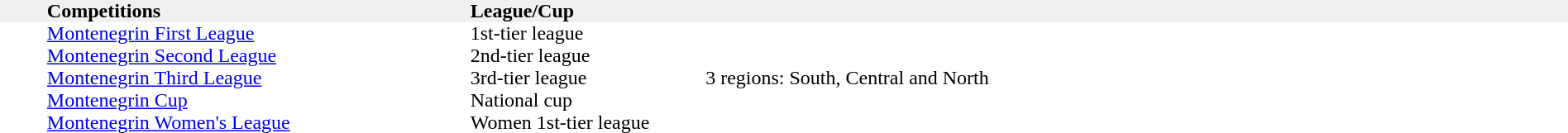<table width="100%" cellspacing="0" cellpadding="0">
<tr bgcolor="F0F0F0">
<th width="3%" align="left"></th>
<th width="27%" align="left">Competitions</th>
<th width="15%" align="left">League/Cup</th>
<th width="55%" align="left"></th>
</tr>
<tr>
<td></td>
<td><a href='#'>Montenegrin First League</a></td>
<td>1st-tier league</td>
<td> </td>
</tr>
<tr>
<td></td>
<td><a href='#'>Montenegrin Second League</a></td>
<td>2nd-tier league</td>
<td> </td>
</tr>
<tr>
<td></td>
<td><a href='#'>Montenegrin Third League</a></td>
<td>3rd-tier league</td>
<td>3 regions: South, Central and North</td>
</tr>
<tr>
<td></td>
<td><a href='#'>Montenegrin Cup</a></td>
<td>National cup</td>
<td> </td>
</tr>
<tr>
<td></td>
<td><a href='#'>Montenegrin Women's League</a></td>
<td>Women 1st-tier league</td>
<td> </td>
</tr>
</table>
